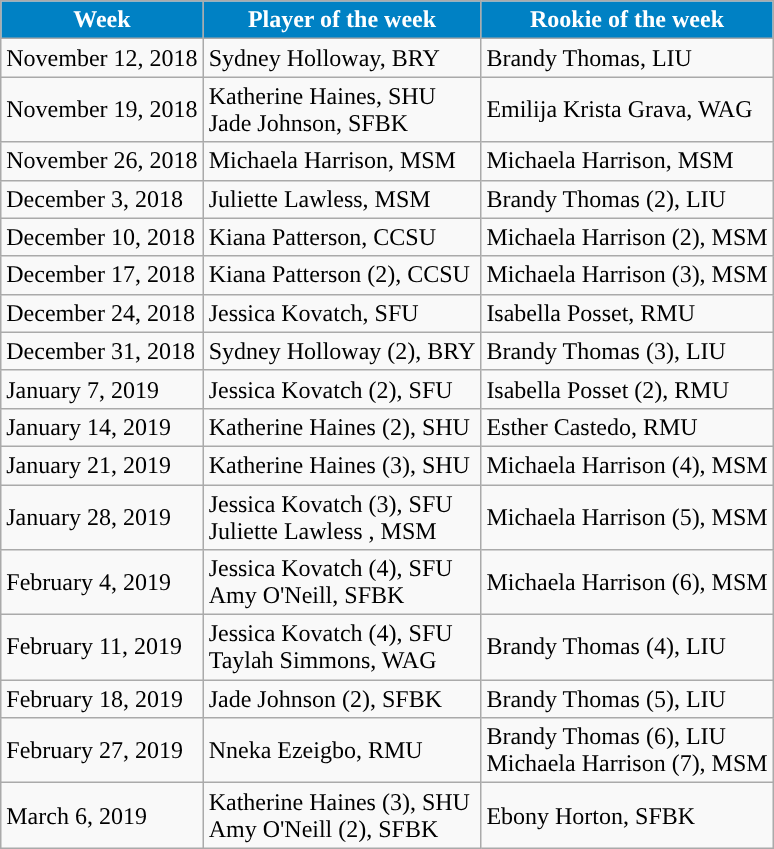<table class="wikitable" border="1">
<tr>
<th align="center" style="background:#0081C4; color:#FFFFFF;">Week</th>
<th align="center" style="background:#0081C4; color:#FFFFFF;">Player of the week</th>
<th align="center" style="background:#0081C4; color:#FFFFFF;">Rookie of the week</th>
</tr>
<tr>
<td>November 12, 2018</td>
<td>Sydney Holloway, BRY</td>
<td>Brandy Thomas, LIU</td>
</tr>
<tr>
<td>November 19, 2018</td>
<td>Katherine Haines, SHU <br> Jade Johnson, SFBK</td>
<td>Emilija Krista Grava, WAG</td>
</tr>
<tr>
<td>November 26, 2018</td>
<td>Michaela Harrison, MSM</td>
<td>Michaela Harrison, MSM</td>
</tr>
<tr>
<td>December 3, 2018</td>
<td>Juliette Lawless, MSM</td>
<td>Brandy Thomas (2), LIU</td>
</tr>
<tr>
<td>December 10, 2018</td>
<td>Kiana Patterson, CCSU</td>
<td>Michaela Harrison (2), MSM</td>
</tr>
<tr>
<td>December 17, 2018</td>
<td>Kiana Patterson (2), CCSU</td>
<td>Michaela Harrison (3), MSM</td>
</tr>
<tr>
<td>December 24, 2018</td>
<td>Jessica Kovatch, SFU</td>
<td>Isabella Posset, RMU</td>
</tr>
<tr>
<td>December 31, 2018</td>
<td>Sydney Holloway (2), BRY</td>
<td>Brandy Thomas (3), LIU</td>
</tr>
<tr>
<td>January 7, 2019</td>
<td>Jessica Kovatch (2), SFU</td>
<td>Isabella Posset (2), RMU</td>
</tr>
<tr>
<td>January 14, 2019</td>
<td>Katherine Haines (2), SHU</td>
<td>Esther Castedo, RMU</td>
</tr>
<tr>
<td>January 21, 2019</td>
<td>Katherine Haines (3), SHU</td>
<td>Michaela Harrison (4), MSM</td>
</tr>
<tr>
<td>January 28, 2019</td>
<td>Jessica Kovatch (3), SFU <br> Juliette Lawless , MSM</td>
<td>Michaela Harrison (5), MSM</td>
</tr>
<tr>
<td>February 4, 2019</td>
<td>Jessica Kovatch (4), SFU <br> Amy O'Neill, SFBK</td>
<td>Michaela Harrison (6), MSM</td>
</tr>
<tr>
<td>February 11, 2019</td>
<td>Jessica Kovatch (4), SFU <br> Taylah Simmons, WAG</td>
<td>Brandy Thomas (4), LIU</td>
</tr>
<tr>
<td>February 18, 2019</td>
<td>Jade Johnson (2), SFBK</td>
<td>Brandy Thomas (5), LIU</td>
</tr>
<tr>
<td>February 27, 2019</td>
<td>Nneka Ezeigbo, RMU</td>
<td>Brandy Thomas (6), LIU <br> Michaela Harrison (7), MSM</td>
</tr>
<tr>
<td>March 6, 2019</td>
<td>Katherine Haines (3), SHU <br> Amy O'Neill (2), SFBK</td>
<td>Ebony Horton, SFBK</td>
</tr>
</table>
